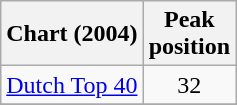<table class="wikitable">
<tr>
<th align="left">Chart (2004)</th>
<th align="left">Peak<br>position</th>
</tr>
<tr>
<td align="left"><a href='#'>Dutch Top 40</a></td>
<td align="center">32</td>
</tr>
<tr>
</tr>
</table>
